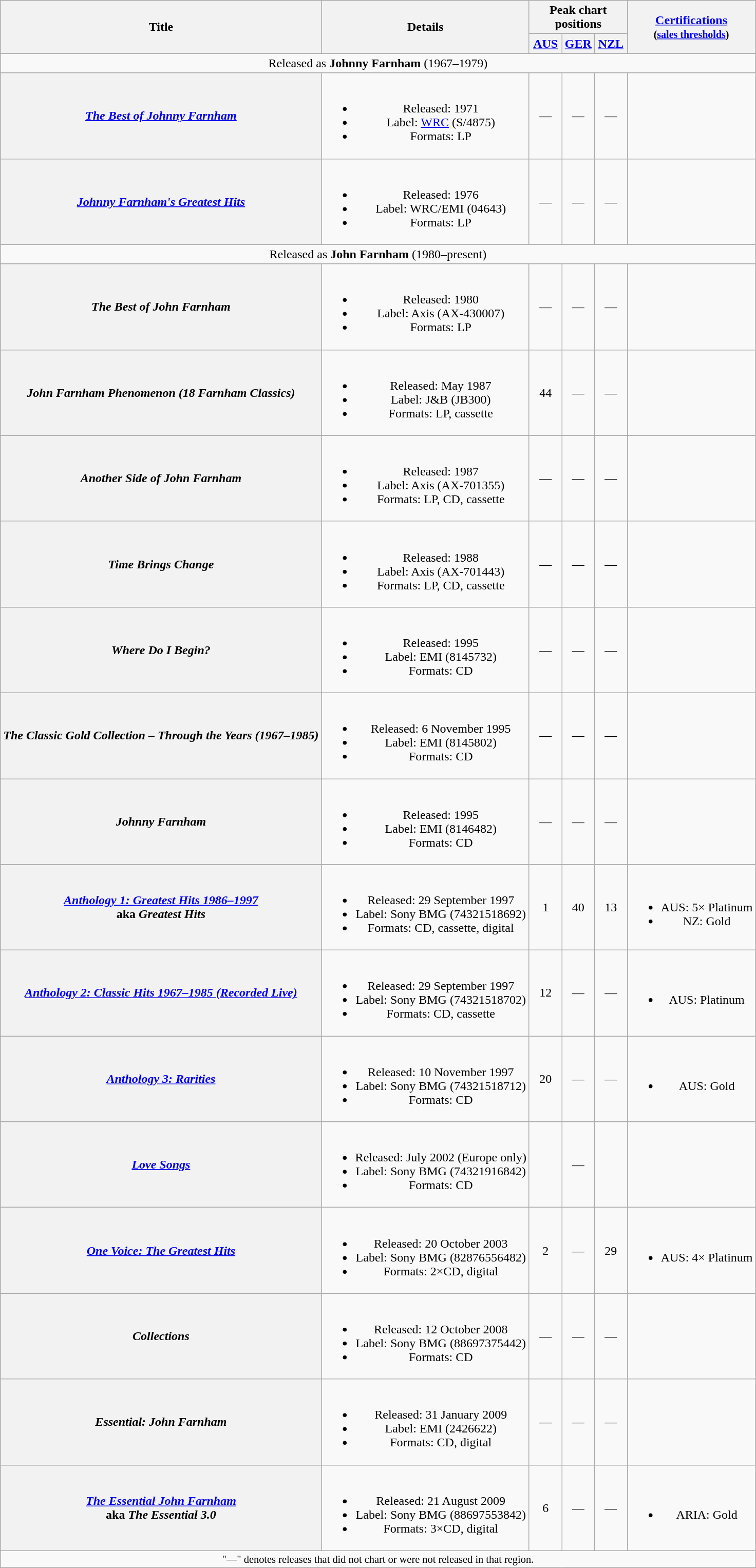<table class="wikitable plainrowheaders" style="text-align:center;" border="1">
<tr>
<th rowspan="2">Title</th>
<th rowspan="2">Details</th>
<th colspan="3">Peak chart positions</th>
<th rowspan="2"><a href='#'>Certifications</a><br><small>(<a href='#'>sales thresholds</a>)</small></th>
</tr>
<tr>
<th width="35"><a href='#'>AUS</a><br></th>
<th width="35"><a href='#'>GER</a><br></th>
<th width="35"><a href='#'>NZL</a><br></th>
</tr>
<tr>
<td colspan=6>Released as <strong>Johnny Farnham</strong> (1967–1979)</td>
</tr>
<tr>
<th scope="row"><em><a href='#'>The Best of Johnny Farnham</a></em></th>
<td><br><ul><li>Released: 1971</li><li>Label: <a href='#'>WRC</a> (S/4875)</li><li>Formats: LP</li></ul></td>
<td>—</td>
<td>—</td>
<td>—</td>
<td></td>
</tr>
<tr>
<th scope="row"><em><a href='#'>Johnny Farnham's Greatest Hits</a></em></th>
<td><br><ul><li>Released: 1976</li><li>Label: WRC/EMI (04643)</li><li>Formats: LP</li></ul></td>
<td>—</td>
<td>—</td>
<td>—</td>
<td></td>
</tr>
<tr>
<td colspan=6>Released as <strong>John Farnham</strong> (1980–present)</td>
</tr>
<tr>
<th scope="row"><em>The Best of John Farnham</em></th>
<td><br><ul><li>Released: 1980</li><li>Label: Axis (AX-430007)</li><li>Formats: LP</li></ul></td>
<td>—</td>
<td>—</td>
<td>—</td>
<td></td>
</tr>
<tr>
<th scope="row"><em>John Farnham Phenomenon (18 Farnham Classics)</em></th>
<td><br><ul><li>Released: May 1987</li><li>Label: J&B (JB300)</li><li>Formats: LP, cassette</li></ul></td>
<td>44</td>
<td>—</td>
<td>—</td>
<td></td>
</tr>
<tr>
<th scope="row"><em>Another Side of John Farnham</em></th>
<td><br><ul><li>Released: 1987</li><li>Label: Axis (AX-701355)</li><li>Formats: LP, CD, cassette</li></ul></td>
<td>—</td>
<td>—</td>
<td>—</td>
<td></td>
</tr>
<tr>
<th scope="row"><em>Time Brings Change</em></th>
<td><br><ul><li>Released: 1988</li><li>Label: Axis (AX-701443)</li><li>Formats: LP, CD, cassette</li></ul></td>
<td>—</td>
<td>—</td>
<td>—</td>
<td></td>
</tr>
<tr>
<th scope="row"><em>Where Do I Begin?</em></th>
<td><br><ul><li>Released: 1995</li><li>Label: EMI (8145732)</li><li>Formats: CD</li></ul></td>
<td>—</td>
<td>—</td>
<td>—</td>
<td></td>
</tr>
<tr>
<th scope="row"><em>The Classic Gold Collection – Through the Years (1967–1985)</em></th>
<td><br><ul><li>Released: 6 November 1995</li><li>Label: EMI (8145802)</li><li>Formats: CD</li></ul></td>
<td>—</td>
<td>—</td>
<td>—</td>
<td></td>
</tr>
<tr>
<th scope="row"><em>Johnny Farnham</em></th>
<td><br><ul><li>Released: 1995</li><li>Label: EMI (8146482)</li><li>Formats: CD</li></ul></td>
<td>—</td>
<td>—</td>
<td>—</td>
<td></td>
</tr>
<tr>
<th scope="row"><em><a href='#'>Anthology 1: Greatest Hits 1986–1997</a></em><br>aka <em>Greatest Hits</em></th>
<td><br><ul><li>Released: 29 September 1997</li><li>Label: Sony BMG (74321518692)</li><li>Formats: CD, cassette, digital</li></ul></td>
<td>1</td>
<td>40</td>
<td>13</td>
<td><br><ul><li>AUS: 5× Platinum</li><li>NZ: Gold</li></ul></td>
</tr>
<tr>
<th scope="row"><em><a href='#'>Anthology 2: Classic Hits 1967–1985 (Recorded Live)</a></em></th>
<td><br><ul><li>Released: 29 September 1997</li><li>Label: Sony BMG (74321518702)</li><li>Formats: CD, cassette</li></ul></td>
<td>12</td>
<td>—</td>
<td>—</td>
<td><br><ul><li>AUS: Platinum</li></ul></td>
</tr>
<tr>
<th scope="row"><em><a href='#'>Anthology 3: Rarities</a></em></th>
<td><br><ul><li>Released: 10 November 1997</li><li>Label: Sony BMG (74321518712)</li><li>Formats: CD</li></ul></td>
<td>20</td>
<td>—</td>
<td>—</td>
<td><br><ul><li>AUS: Gold</li></ul></td>
</tr>
<tr>
<th scope="row"><em><a href='#'>Love Songs</a></em></th>
<td><br><ul><li>Released: July 2002 (Europe only)</li><li>Label: Sony BMG (74321916842)</li><li>Formats: CD</li></ul></td>
<td></td>
<td>—</td>
<td></td>
<td></td>
</tr>
<tr>
<th scope="row"><em><a href='#'>One Voice: The Greatest Hits</a></em></th>
<td><br><ul><li>Released: 20 October 2003</li><li>Label: Sony BMG (82876556482)</li><li>Formats: 2×CD, digital</li></ul></td>
<td>2</td>
<td>—</td>
<td>29</td>
<td><br><ul><li>AUS: 4× Platinum</li></ul></td>
</tr>
<tr>
<th scope="row"><em>Collections</em></th>
<td><br><ul><li>Released: 12 October 2008</li><li>Label: Sony BMG (88697375442)</li><li>Formats: CD</li></ul></td>
<td>—</td>
<td>—</td>
<td>—</td>
<td></td>
</tr>
<tr>
<th scope="row"><em>Essential: John Farnham</em></th>
<td><br><ul><li>Released: 31 January 2009</li><li>Label: EMI (2426622)</li><li>Formats: CD, digital</li></ul></td>
<td>—</td>
<td>—</td>
<td>—</td>
<td></td>
</tr>
<tr>
<th scope="row"><em><a href='#'>The Essential John Farnham</a></em><br>aka <em>The Essential 3.0</em></th>
<td><br><ul><li>Released: 21 August 2009</li><li>Label: Sony BMG (88697553842)</li><li>Formats: 3×CD, digital</li></ul></td>
<td>6</td>
<td>—</td>
<td>—</td>
<td><br><ul><li>ARIA: Gold</li></ul></td>
</tr>
<tr>
<td align="center" colspan="8" style="font-size: 85%">"—" denotes releases that did not chart or were not released in that region.</td>
</tr>
</table>
